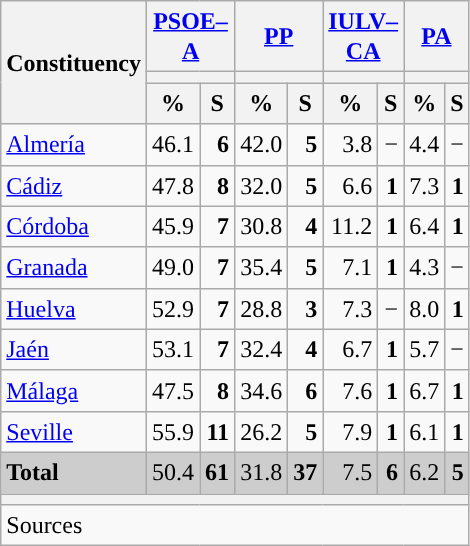<table class="wikitable sortable" style="text-align:right; line-height:20px;">
<tr>
<th rowspan="3">Constituency</th>
<th colspan="2" width="30px" class="unsortable"><a href='#'>PSOE–A</a></th>
<th colspan="2" width="30px" class="unsortable"><a href='#'>PP</a></th>
<th colspan="2" width="30px" class="unsortable"><a href='#'>IULV–CA</a></th>
<th colspan="2" width="30px" class="unsortable"><a href='#'>PA</a></th>
</tr>
<tr>
<th colspan="2" style="background:"></th>
<th colspan="2" style="background:"></th>
<th colspan="2" style="background:"></th>
<th colspan="2" style="background:"></th>
</tr>
<tr>
<th data-sort-type="number">%</th>
<th data-sort-type="number">S</th>
<th data-sort-type="number">%</th>
<th data-sort-type="number">S</th>
<th data-sort-type="number">%</th>
<th data-sort-type="number">S</th>
<th data-sort-type="number">%</th>
<th data-sort-type="number">S</th>
</tr>
<tr>
<td align="left"><a href='#'>Almería</a></td>
<td style="background:">46.1</td>
<td><strong>6</strong></td>
<td>42.0</td>
<td><strong>5</strong></td>
<td>3.8</td>
<td>−</td>
<td>4.4</td>
<td>−</td>
</tr>
<tr>
<td align="left"><a href='#'>Cádiz</a></td>
<td style="background:">47.8</td>
<td><strong>8</strong></td>
<td>32.0</td>
<td><strong>5</strong></td>
<td>6.6</td>
<td><strong>1</strong></td>
<td>7.3</td>
<td><strong>1</strong></td>
</tr>
<tr>
<td align="left"><a href='#'>Córdoba</a></td>
<td style="background:">45.9</td>
<td><strong>7</strong></td>
<td>30.8</td>
<td><strong>4</strong></td>
<td>11.2</td>
<td><strong>1</strong></td>
<td>6.4</td>
<td><strong>1</strong></td>
</tr>
<tr>
<td align="left"><a href='#'>Granada</a></td>
<td style="background:">49.0</td>
<td><strong>7</strong></td>
<td>35.4</td>
<td><strong>5</strong></td>
<td>7.1</td>
<td><strong>1</strong></td>
<td>4.3</td>
<td>−</td>
</tr>
<tr>
<td align="left"><a href='#'>Huelva</a></td>
<td style="background:">52.9</td>
<td><strong>7</strong></td>
<td>28.8</td>
<td><strong>3</strong></td>
<td>7.3</td>
<td>−</td>
<td>8.0</td>
<td><strong>1</strong></td>
</tr>
<tr>
<td align="left"><a href='#'>Jaén</a></td>
<td style="background:">53.1</td>
<td><strong>7</strong></td>
<td>32.4</td>
<td><strong>4</strong></td>
<td>6.7</td>
<td><strong>1</strong></td>
<td>5.7</td>
<td>−</td>
</tr>
<tr>
<td align="left"><a href='#'>Málaga</a></td>
<td style="background:">47.5</td>
<td><strong>8</strong></td>
<td>34.6</td>
<td><strong>6</strong></td>
<td>7.6</td>
<td><strong>1</strong></td>
<td>6.7</td>
<td><strong>1</strong></td>
</tr>
<tr>
<td align="left"><a href='#'>Seville</a></td>
<td style="background:">55.9</td>
<td><strong>11</strong></td>
<td>26.2</td>
<td><strong>5</strong></td>
<td>7.9</td>
<td><strong>1</strong></td>
<td>6.1</td>
<td><strong>1</strong></td>
</tr>
<tr style="background:#CDCDCD;">
<td align="left"><strong>Total</strong></td>
<td style="background:">50.4</td>
<td><strong>61</strong></td>
<td>31.8</td>
<td><strong>37</strong></td>
<td>7.5</td>
<td><strong>6</strong></td>
<td>6.2</td>
<td><strong>5</strong></td>
</tr>
<tr>
<th colspan="9"></th>
</tr>
<tr>
<th style="text-align:left; font-weight:normal; background:#F9F9F9" colspan="9">Sources</th>
</tr>
</table>
